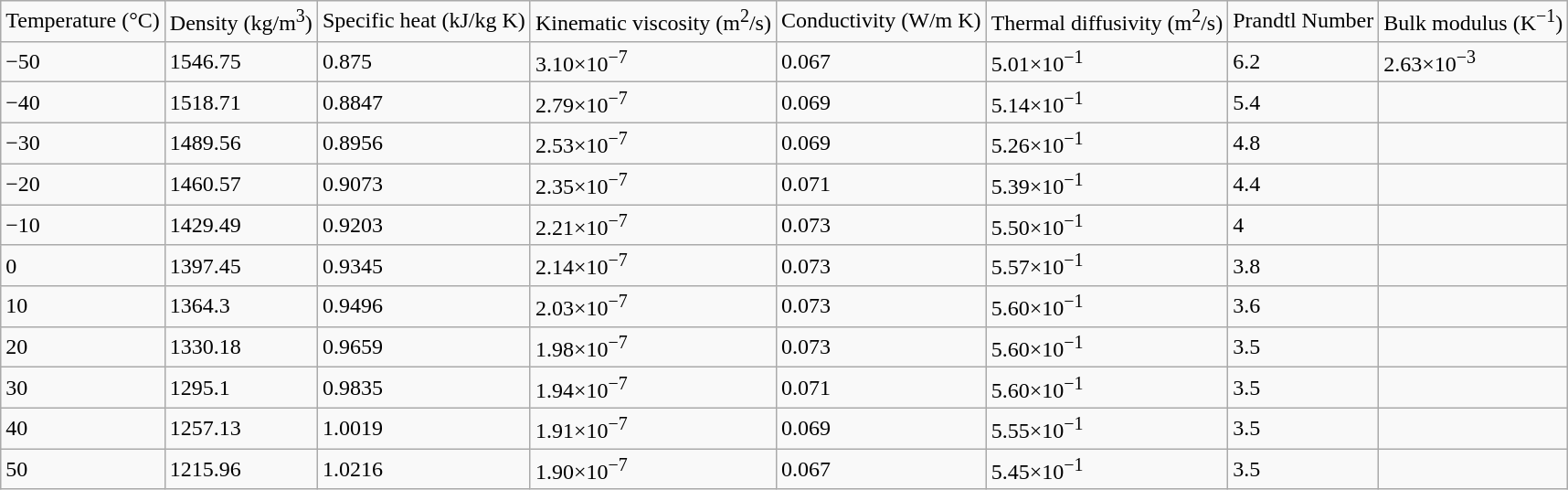<table class="wikitable mw-collapsible mw-collapsed">
<tr>
<td>Temperature (°C)</td>
<td>Density (kg/m<sup>3</sup>)</td>
<td>Specific heat (kJ/kg K)</td>
<td>Kinematic viscosity (m<sup>2</sup>/s)</td>
<td>Conductivity (W/m K)</td>
<td>Thermal diffusivity (m<sup>2</sup>/s)</td>
<td>Prandtl Number</td>
<td>Bulk modulus (K<sup>−1</sup>)</td>
</tr>
<tr>
<td>−50</td>
<td>1546.75</td>
<td>0.875</td>
<td>3.10×10<sup>−7</sup></td>
<td>0.067</td>
<td>5.01×10<sup>−1</sup></td>
<td>6.2</td>
<td>2.63×10<sup>−3</sup></td>
</tr>
<tr>
<td>−40</td>
<td>1518.71</td>
<td>0.8847</td>
<td>2.79×10<sup>−7</sup></td>
<td>0.069</td>
<td>5.14×10<sup>−1</sup></td>
<td>5.4</td>
<td></td>
</tr>
<tr>
<td>−30</td>
<td>1489.56</td>
<td>0.8956</td>
<td>2.53×10<sup>−7</sup></td>
<td>0.069</td>
<td>5.26×10<sup>−1</sup></td>
<td>4.8</td>
<td></td>
</tr>
<tr>
<td>−20</td>
<td>1460.57</td>
<td>0.9073</td>
<td>2.35×10<sup>−7</sup></td>
<td>0.071</td>
<td>5.39×10<sup>−1</sup></td>
<td>4.4</td>
<td></td>
</tr>
<tr>
<td>−10</td>
<td>1429.49</td>
<td>0.9203</td>
<td>2.21×10<sup>−7</sup></td>
<td>0.073</td>
<td>5.50×10<sup>−1</sup></td>
<td>4</td>
<td></td>
</tr>
<tr>
<td>0</td>
<td>1397.45</td>
<td>0.9345</td>
<td>2.14×10<sup>−7</sup></td>
<td>0.073</td>
<td>5.57×10<sup>−1</sup></td>
<td>3.8</td>
<td></td>
</tr>
<tr>
<td>10</td>
<td>1364.3</td>
<td>0.9496</td>
<td>2.03×10<sup>−7</sup></td>
<td>0.073</td>
<td>5.60×10<sup>−1</sup></td>
<td>3.6</td>
<td></td>
</tr>
<tr>
<td>20</td>
<td>1330.18</td>
<td>0.9659</td>
<td>1.98×10<sup>−7</sup></td>
<td>0.073</td>
<td>5.60×10<sup>−1</sup></td>
<td>3.5</td>
<td></td>
</tr>
<tr>
<td>30</td>
<td>1295.1</td>
<td>0.9835</td>
<td>1.94×10<sup>−7</sup></td>
<td>0.071</td>
<td>5.60×10<sup>−1</sup></td>
<td>3.5</td>
<td></td>
</tr>
<tr>
<td>40</td>
<td>1257.13</td>
<td>1.0019</td>
<td>1.91×10<sup>−7</sup></td>
<td>0.069</td>
<td>5.55×10<sup>−1</sup></td>
<td>3.5</td>
<td></td>
</tr>
<tr>
<td>50</td>
<td>1215.96</td>
<td>1.0216</td>
<td>1.90×10<sup>−7</sup></td>
<td>0.067</td>
<td>5.45×10<sup>−1</sup></td>
<td>3.5</td>
<td></td>
</tr>
</table>
